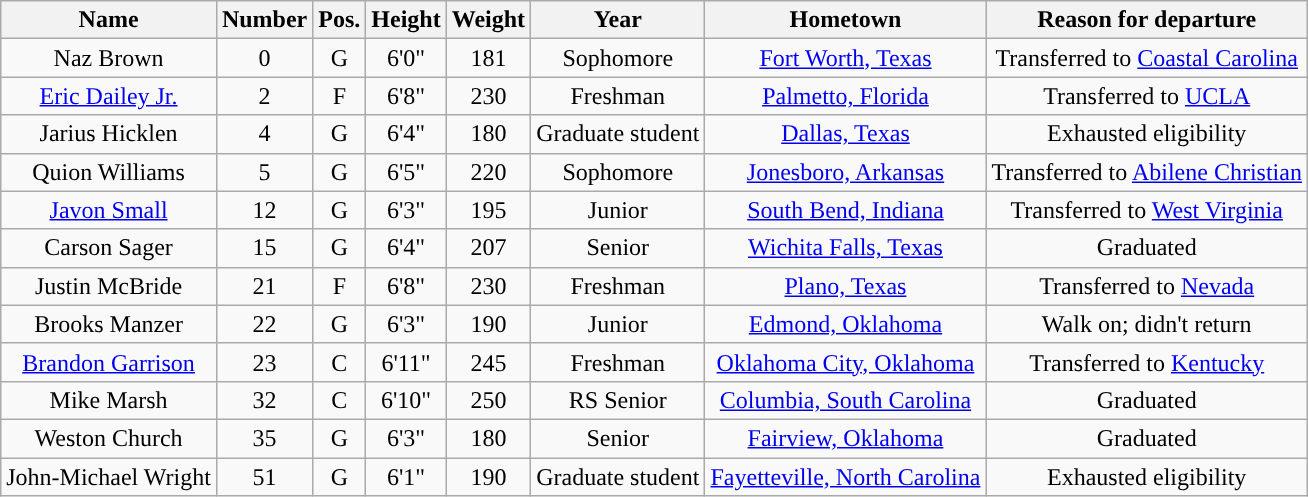<table class="wikitable sortable" style="text-align:center">
<tr align=center>
<th>Name</th>
<th>Number</th>
<th>Pos.</th>
<th>Height</th>
<th>Weight</th>
<th>Year</th>
<th>Hometown</th>
<th class="unsortable">Reason for departure</th>
</tr>
<tr>
<td>Naz Brown</td>
<td>0</td>
<td>G</td>
<td>6'0"</td>
<td>181</td>
<td>Sophomore</td>
<td><a href='#'>Fort Worth, Texas</a></td>
<td>Transferred to <a href='#'>Coastal Carolina</a></td>
</tr>
<tr>
<td><a href='#'>Eric Dailey Jr.</a></td>
<td>2</td>
<td>F</td>
<td>6'8"</td>
<td>230</td>
<td>Freshman</td>
<td><a href='#'>Palmetto, Florida</a></td>
<td>Transferred to <a href='#'>UCLA</a></td>
</tr>
<tr>
<td>Jarius Hicklen</td>
<td>4</td>
<td>G</td>
<td>6'4"</td>
<td>180</td>
<td>Graduate student</td>
<td><a href='#'>Dallas, Texas</a></td>
<td>Exhausted eligibility</td>
</tr>
<tr>
<td>Quion Williams</td>
<td>5</td>
<td>G</td>
<td>6'5"</td>
<td>220</td>
<td>Sophomore</td>
<td><a href='#'>Jonesboro, Arkansas</a></td>
<td>Transferred to <a href='#'>Abilene Christian</a></td>
</tr>
<tr>
<td><a href='#'>Javon Small</a></td>
<td>12</td>
<td>G</td>
<td>6'3"</td>
<td>195</td>
<td>Junior</td>
<td><a href='#'>South Bend, Indiana</a></td>
<td>Transferred to <a href='#'>West Virginia</a></td>
</tr>
<tr>
<td>Carson Sager</td>
<td>15</td>
<td>G</td>
<td>6'4"</td>
<td>207</td>
<td>Senior</td>
<td><a href='#'>Wichita Falls, Texas</a></td>
<td>Graduated</td>
</tr>
<tr>
<td>Justin McBride</td>
<td>21</td>
<td>F</td>
<td>6'8"</td>
<td>230</td>
<td>Freshman</td>
<td><a href='#'>Plano, Texas</a></td>
<td>Transferred to <a href='#'>Nevada</a></td>
</tr>
<tr>
<td>Brooks Manzer</td>
<td>22</td>
<td>G</td>
<td>6'3"</td>
<td>190</td>
<td>Junior</td>
<td><a href='#'>Edmond, Oklahoma</a></td>
<td>Walk on; didn't return</td>
</tr>
<tr>
<td><a href='#'>Brandon Garrison</a></td>
<td>23</td>
<td>C</td>
<td>6'11"</td>
<td>245</td>
<td>Freshman</td>
<td><a href='#'>Oklahoma City, Oklahoma</a></td>
<td>Transferred to <a href='#'>Kentucky</a></td>
</tr>
<tr>
<td>Mike Marsh</td>
<td>32</td>
<td>C</td>
<td>6'10"</td>
<td>250</td>
<td>RS Senior</td>
<td><a href='#'>Columbia, South Carolina</a></td>
<td>Graduated</td>
</tr>
<tr>
<td>Weston Church</td>
<td>35</td>
<td>G</td>
<td>6'3"</td>
<td>180</td>
<td>Senior</td>
<td><a href='#'>Fairview, Oklahoma</a></td>
<td>Graduated</td>
</tr>
<tr>
<td>John-Michael Wright</td>
<td>51</td>
<td>G</td>
<td>6'1"</td>
<td>190</td>
<td>Graduate student</td>
<td><a href='#'>Fayetteville, North Carolina</a></td>
<td>Exhausted eligibility</td>
</tr>
</table>
